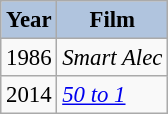<table class="wikitable" style="font-size:95%;">
<tr>
<th style="background:#B0C4DE;">Year</th>
<th style="background:#B0C4DE;">Film</th>
</tr>
<tr>
<td>1986</td>
<td><em>Smart Alec</em></td>
</tr>
<tr>
<td>2014</td>
<td><em><a href='#'>50 to 1</a></em></td>
</tr>
</table>
